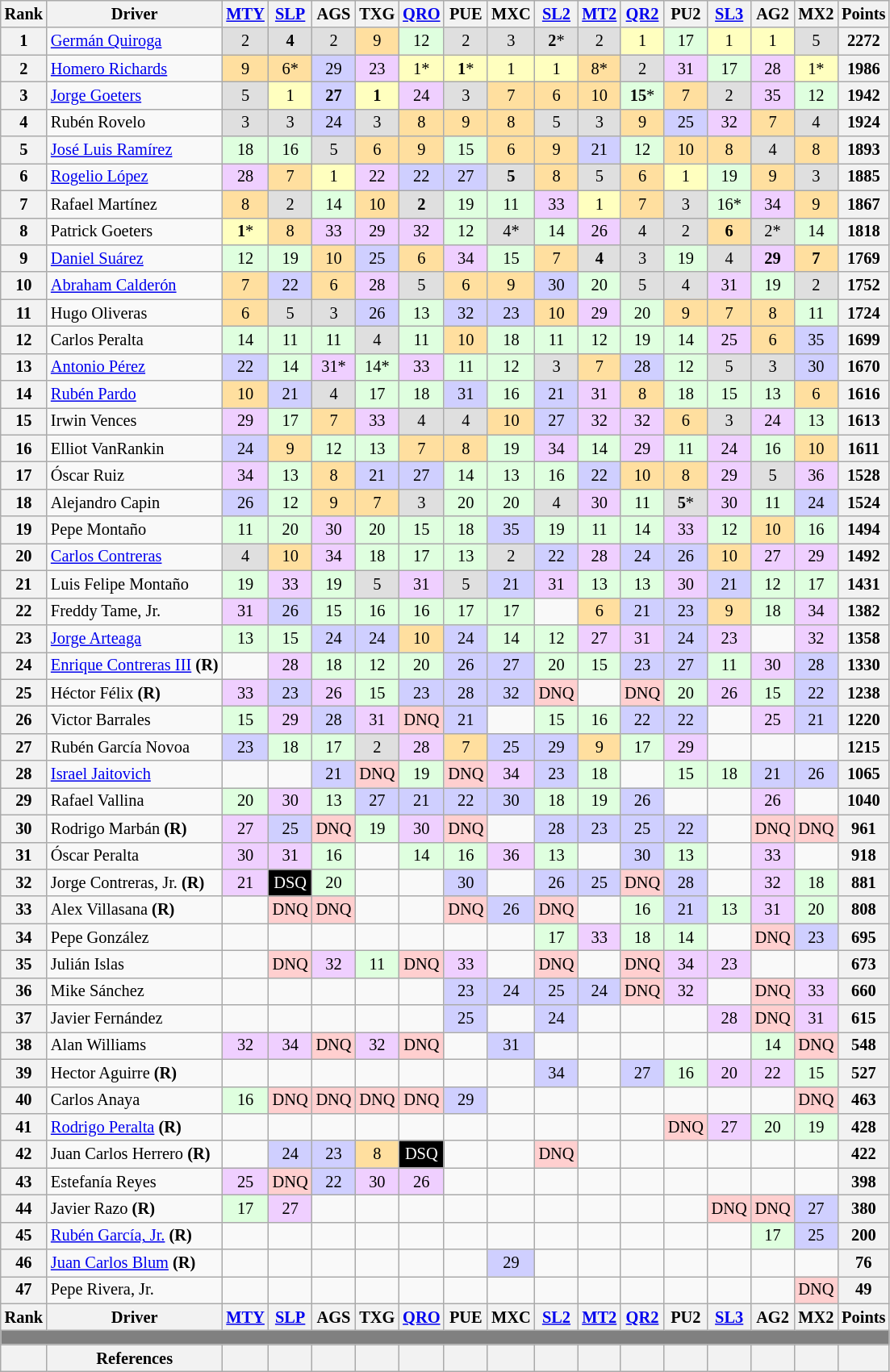<table class="wikitable" style="font-size:85%; text-align:center;">
<tr>
<th>Rank</th>
<th>Driver</th>
<th><a href='#'>MTY</a></th>
<th><a href='#'>SLP</a></th>
<th>AGS</th>
<th>TXG</th>
<th><a href='#'>QRO</a></th>
<th>PUE</th>
<th>MXC</th>
<th><a href='#'>SL2</a></th>
<th><a href='#'>MT2</a></th>
<th><a href='#'>QR2</a></th>
<th>PU2</th>
<th><a href='#'>SL3</a></th>
<th>AG2</th>
<th>MX2</th>
<th>Points</th>
</tr>
<tr>
<th>1</th>
<td align="left"><a href='#'>Germán Quiroga</a></td>
<td style="background:#DFDFDF;">2</td>
<td style="background:#DFDFDF;"><strong>4</strong></td>
<td style="background:#DFDFDF;">2</td>
<td style="background:#FFDF9F;">9</td>
<td style="background:#DFFFDF;">12</td>
<td style="background:#DFDFDF;">2</td>
<td style="background:#DFDFDF;">3</td>
<td style="background:#DFDFDF;"><strong>2</strong>*</td>
<td style="background:#DFDFDF;">2</td>
<td style="background:#FFFFBF;">1</td>
<td style="background:#DFFFDF;">17</td>
<td style="background:#FFFFBF;">1</td>
<td style="background:#FFFFBF;">1</td>
<td style="background:#DFDFDF;">5</td>
<th>2272</th>
</tr>
<tr>
<th>2</th>
<td align="left"><a href='#'>Homero Richards</a></td>
<td style="background:#FFDF9F;">9</td>
<td style="background:#FFDF9F;">6*</td>
<td style="background:#CFCFFF;">29</td>
<td style="background:#EFCFFF;">23</td>
<td style="background:#FFFFBF;">1*</td>
<td style="background:#FFFFBF;"><strong>1</strong>*</td>
<td style="background:#FFFFBF;">1</td>
<td style="background:#FFFFBF;">1</td>
<td style="background:#FFDF9F;">8*</td>
<td style="background:#DFDFDF;">2</td>
<td style="background:#EFCFFF;">31</td>
<td style="background:#DFFFDF;">17</td>
<td style="background:#EFCFFF;">28</td>
<td style="background:#FFFFBF;">1*</td>
<th>1986</th>
</tr>
<tr>
<th>3</th>
<td align="left"><a href='#'>Jorge Goeters</a></td>
<td style="background:#DFDFDF;">5</td>
<td style="background:#FFFFBF;">1</td>
<td style="background:#CFCFFF;"><strong>27</strong></td>
<td style="background:#FFFFBF;"><strong>1</strong></td>
<td style="background:#EFCFFF;">24</td>
<td style="background:#DFDFDF;">3</td>
<td style="background:#FFDF9F;">7</td>
<td style="background:#FFDF9F;">6</td>
<td style="background:#FFDF9F;">10</td>
<td style="background:#DFFFDF;"><strong>15</strong>*</td>
<td style="background:#FFDF9F;">7</td>
<td style="background:#DFDFDF;">2</td>
<td style="background:#EFCFFF;">35</td>
<td style="background:#DFFFDF;">12</td>
<th>1942</th>
</tr>
<tr>
<th>4</th>
<td align="left">Rubén Rovelo</td>
<td style="background:#DFDFDF;">3</td>
<td style="background:#DFDFDF;">3</td>
<td style="background:#CFCFFF;">24</td>
<td style="background:#DFDFDF;">3</td>
<td style="background:#FFDF9F;">8</td>
<td style="background:#FFDF9F;">9</td>
<td style="background:#FFDF9F;">8</td>
<td style="background:#DFDFDF;">5</td>
<td style="background:#DFDFDF;">3</td>
<td style="background:#FFDF9F;">9</td>
<td style="background:#CFCFFF;">25</td>
<td style="background:#EFCFFF;">32</td>
<td style="background:#FFDF9F;">7</td>
<td style="background:#DFDFDF;">4</td>
<th>1924</th>
</tr>
<tr>
<th>5</th>
<td align="left"><a href='#'>José Luis Ramírez</a></td>
<td style="background:#DFFFDF;">18</td>
<td style="background:#DFFFDF;">16</td>
<td style="background:#DFDFDF;">5</td>
<td style="background:#FFDF9F;">6</td>
<td style="background:#FFDF9F;">9</td>
<td style="background:#DFFFDF;">15</td>
<td style="background:#FFDF9F;">6</td>
<td style="background:#FFDF9F;">9</td>
<td style="background:#CFCFFF;">21</td>
<td style="background:#DFFFDF;">12</td>
<td style="background:#FFDF9F;">10</td>
<td style="background:#FFDF9F;">8</td>
<td style="background:#DFDFDF;">4</td>
<td style="background:#FFDF9F;">8</td>
<th>1893</th>
</tr>
<tr>
<th>6</th>
<td align="left"><a href='#'>Rogelio López</a></td>
<td style="background:#EFCFFF;">28</td>
<td style="background:#FFDF9F;">7</td>
<td style="background:#FFFFBF;">1</td>
<td style="background:#EFCFFF;">22</td>
<td style="background:#CFCFFF;">22</td>
<td style="background:#CFCFFF;">27</td>
<td style="background:#DFDFDF;"><strong>5</strong></td>
<td style="background:#FFDF9F;">8</td>
<td style="background:#DFDFDF;">5</td>
<td style="background:#FFDF9F;">6</td>
<td style="background:#FFFFBF;">1</td>
<td style="background:#DFFFDF;">19</td>
<td style="background:#FFDF9F;">9</td>
<td style="background:#DFDFDF;">3</td>
<th>1885</th>
</tr>
<tr>
<th>7</th>
<td align="left">Rafael Martínez</td>
<td style="background:#FFDF9F;">8</td>
<td style="background:#DFDFDF;">2</td>
<td style="background:#DFFFDF;">14</td>
<td style="background:#FFDF9F;">10</td>
<td style="background:#DFDFDF;"><strong>2</strong></td>
<td style="background:#DFFFDF;">19</td>
<td style="background:#DFFFDF;">11</td>
<td style="background:#EFCFFF;">33</td>
<td style="background:#FFFFBF;">1</td>
<td style="background:#FFDF9F;">7</td>
<td style="background:#DFDFDF;">3</td>
<td style="background:#DFFFDF;">16*</td>
<td style="background:#EFCFFF;">34</td>
<td style="background:#FFDF9F;">9</td>
<th>1867</th>
</tr>
<tr>
<th>8</th>
<td align="left">Patrick Goeters</td>
<td style="background:#FFFFBF;"><strong>1</strong>*</td>
<td style="background:#FFDF9F;">8</td>
<td style="background:#EFCFFF;">33</td>
<td style="background:#EFCFFF;">29</td>
<td style="background:#EFCFFF;">32</td>
<td style="background:#DFFFDF;">12</td>
<td style="background:#DFDFDF;">4*</td>
<td style="background:#DFFFDF;">14</td>
<td style="background:#EFCFFF;">26</td>
<td style="background:#DFDFDF;">4</td>
<td style="background:#DFDFDF;">2</td>
<td style="background:#FFDF9F;"><strong>6</strong></td>
<td style="background:#DFDFDF;">2*</td>
<td style="background:#DFFFDF;">14</td>
<th>1818</th>
</tr>
<tr>
<th>9</th>
<td align="left"><a href='#'>Daniel Suárez</a></td>
<td style="background:#DFFFDF;">12</td>
<td style="background:#DFFFDF;">19</td>
<td style="background:#FFDF9F;">10</td>
<td style="background:#CFCFFF;">25</td>
<td style="background:#FFDF9F;">6</td>
<td style="background:#EFCFFF;">34</td>
<td style="background:#DFFFDF;">15</td>
<td style="background:#FFDF9F;">7</td>
<td style="background:#DFDFDF;"><strong>4</strong></td>
<td style="background:#DFDFDF;">3</td>
<td style="background:#DFFFDF;">19</td>
<td style="background:#DFDFDF;">4</td>
<td style="background:#EFCFFF;"><strong>29</strong></td>
<td style="background:#FFDF9F;"><strong>7</strong></td>
<th>1769</th>
</tr>
<tr>
<th>10</th>
<td align="left"><a href='#'>Abraham Calderón</a></td>
<td style="background:#FFDF9F;">7</td>
<td style="background:#CFCFFF;">22</td>
<td style="background:#FFDF9F;">6</td>
<td style="background:#EFCFFF;">28</td>
<td style="background:#DFDFDF;">5</td>
<td style="background:#FFDF9F;">6</td>
<td style="background:#FFDF9F;">9</td>
<td style="background:#CFCFFF;">30</td>
<td style="background:#DFFFDF;">20</td>
<td style="background:#DFDFDF;">5</td>
<td style="background:#DFDFDF;">4</td>
<td style="background:#EFCFFF;">31</td>
<td style="background:#DFFFDF;">19</td>
<td style="background:#DFDFDF;">2</td>
<th>1752</th>
</tr>
<tr>
<th>11</th>
<td align="left">Hugo Oliveras</td>
<td style="background:#FFDF9F;">6</td>
<td style="background:#DFDFDF;">5</td>
<td style="background:#DFDFDF;">3</td>
<td style="background:#CFCFFF;">26</td>
<td style="background:#DFFFDF;">13</td>
<td style="background:#CFCFFF;">32</td>
<td style="background:#CFCFFF;">23</td>
<td style="background:#FFDF9F;">10</td>
<td style="background:#EFCFFF;">29</td>
<td style="background:#DFFFDF;">20</td>
<td style="background:#FFDF9F;">9</td>
<td style="background:#FFDF9F;">7</td>
<td style="background:#FFDF9F;">8</td>
<td style="background:#DFFFDF;">11</td>
<th>1724</th>
</tr>
<tr>
<th>12</th>
<td align="left">Carlos Peralta</td>
<td style="background:#DFFFDF;">14</td>
<td style="background:#DFFFDF;">11</td>
<td style="background:#DFFFDF;">11</td>
<td style="background:#DFDFDF;">4</td>
<td style="background:#DFFFDF;">11</td>
<td style="background:#FFDF9F;">10</td>
<td style="background:#DFFFDF;">18</td>
<td style="background:#DFFFDF;">11</td>
<td style="background:#DFFFDF;">12</td>
<td style="background:#DFFFDF;">19</td>
<td style="background:#DFFFDF;">14</td>
<td style="background:#EFCFFF;">25</td>
<td style="background:#FFDF9F;">6</td>
<td style="background:#CFCFFF;">35</td>
<th>1699</th>
</tr>
<tr>
<th>13</th>
<td align="left"><a href='#'>Antonio Pérez</a></td>
<td style="background:#CFCFFF;">22</td>
<td style="background:#DFFFDF;">14</td>
<td style="background:#EFCFFF;">31*</td>
<td style="background:#DFFFDF;">14*</td>
<td style="background:#EFCFFF;">33</td>
<td style="background:#DFFFDF;">11</td>
<td style="background:#DFFFDF;">12</td>
<td style="background:#DFDFDF;">3</td>
<td style="background:#FFDF9F;">7</td>
<td style="background:#CFCFFF;">28</td>
<td style="background:#DFFFDF;">12</td>
<td style="background:#DFDFDF;">5</td>
<td style="background:#DFDFDF;">3</td>
<td style="background:#CFCFFF;">30</td>
<th>1670</th>
</tr>
<tr>
<th>14</th>
<td align="left"><a href='#'>Rubén Pardo</a></td>
<td style="background:#FFDF9F;">10</td>
<td style="background:#CFCFFF;">21</td>
<td style="background:#DFDFDF;">4</td>
<td style="background:#DFFFDF;">17</td>
<td style="background:#DFFFDF;">18</td>
<td style="background:#CFCFFF;">31</td>
<td style="background:#DFFFDF;">16</td>
<td style="background:#CFCFFF;">21</td>
<td style="background:#EFCFFF;">31</td>
<td style="background:#FFDF9F;">8</td>
<td style="background:#DFFFDF;">18</td>
<td style="background:#DFFFDF;">15</td>
<td style="background:#DFFFDF;">13</td>
<td style="background:#FFDF9F;">6</td>
<th>1616</th>
</tr>
<tr>
<th>15</th>
<td align="left">Irwin Vences</td>
<td style="background:#EFCFFF;">29</td>
<td style="background:#DFFFDF;">17</td>
<td style="background:#FFDF9F;">7</td>
<td style="background:#EFCFFF;">33</td>
<td style="background:#DFDFDF;">4</td>
<td style="background:#DFDFDF;">4</td>
<td style="background:#FFDF9F;">10</td>
<td style="background:#CFCFFF;">27</td>
<td style="background:#EFCFFF;">32</td>
<td style="background:#EFCFFF;">32</td>
<td style="background:#FFDF9F;">6</td>
<td style="background:#DFDFDF;">3</td>
<td style="background:#EFCFFF;">24</td>
<td style="background:#DFFFDF;">13</td>
<th>1613</th>
</tr>
<tr>
<th>16</th>
<td align="left">Elliot VanRankin</td>
<td style="background:#CFCFFF;">24</td>
<td style="background:#FFDF9F;">9</td>
<td style="background:#DFFFDF;">12</td>
<td style="background:#DFFFDF;">13</td>
<td style="background:#FFDF9F;">7</td>
<td style="background:#FFDF9F;">8</td>
<td style="background:#DFFFDF;">19</td>
<td style="background:#EFCFFF;">34</td>
<td style="background:#DFFFDF;">14</td>
<td style="background:#EFCFFF;">29</td>
<td style="background:#DFFFDF;">11</td>
<td style="background:#EFCFFF;">24</td>
<td style="background:#DFFFDF;">16</td>
<td style="background:#FFDF9F;">10</td>
<th>1611</th>
</tr>
<tr>
<th>17</th>
<td align="left">Óscar Ruiz</td>
<td style="background:#EFCFFF;">34</td>
<td style="background:#DFFFDF;">13</td>
<td style="background:#FFDF9F;">8</td>
<td style="background:#CFCFFF;">21</td>
<td style="background:#CFCFFF;">27</td>
<td style="background:#DFFFDF;">14</td>
<td style="background:#DFFFDF;">13</td>
<td style="background:#DFFFDF;">16</td>
<td style="background:#CFCFFF;">22</td>
<td style="background:#FFDF9F;">10</td>
<td style="background:#FFDF9F;">8</td>
<td style="background:#EFCFFF;">29</td>
<td style="background:#DFDFDF;">5</td>
<td style="background:#EFCFFF;">36</td>
<th>1528</th>
</tr>
<tr>
<th>18</th>
<td align="left">Alejandro Capin</td>
<td style="background:#CFCFFF;">26</td>
<td style="background:#DFFFDF;">12</td>
<td style="background:#FFDF9F;">9</td>
<td style="background:#FFDF9F;">7</td>
<td style="background:#DFDFDF;">3</td>
<td style="background:#DFFFDF;">20</td>
<td style="background:#DFFFDF;">20</td>
<td style="background:#DFDFDF;">4</td>
<td style="background:#EFCFFF;">30</td>
<td style="background:#DFFFDF;">11</td>
<td style="background:#DFDFDF;"><strong>5</strong>*</td>
<td style="background:#EFCFFF;">30</td>
<td style="background:#DFFFDF;">11</td>
<td style="background:#CFCFFF;">24</td>
<th>1524</th>
</tr>
<tr>
<th>19</th>
<td align="left">Pepe Montaño</td>
<td style="background:#DFFFDF;">11</td>
<td style="background:#DFFFDF;">20</td>
<td style="background:#EFCFFF;">30</td>
<td style="background:#DFFFDF;">20</td>
<td style="background:#DFFFDF;">15</td>
<td style="background:#DFFFDF;">18</td>
<td style="background:#CFCFFF;">35</td>
<td style="background:#DFFFDF;">19</td>
<td style="background:#DFFFDF;">11</td>
<td style="background:#DFFFDF;">14</td>
<td style="background:#EFCFFF;">33</td>
<td style="background:#DFFFDF;">12</td>
<td style="background:#FFDF9F;">10</td>
<td style="background:#DFFFDF;">16</td>
<th>1494</th>
</tr>
<tr>
<th>20</th>
<td align="left"><a href='#'>Carlos Contreras</a></td>
<td style="background:#DFDFDF;">4</td>
<td style="background:#FFDF9F;">10</td>
<td style="background:#EFCFFF;">34</td>
<td style="background:#DFFFDF;">18</td>
<td style="background:#DFFFDF;">17</td>
<td style="background:#DFFFDF;">13</td>
<td style="background:#DFDFDF;">2</td>
<td style="background:#CFCFFF;">22</td>
<td style="background:#EFCFFF;">28</td>
<td style="background:#CFCFFF;">24</td>
<td style="background:#CFCFFF;">26</td>
<td style="background:#FFDF9F;">10</td>
<td style="background:#EFCFFF;">27</td>
<td style="background:#EFCFFF;">29</td>
<th>1492</th>
</tr>
<tr>
<th>21</th>
<td align="left">Luis Felipe Montaño</td>
<td style="background:#DFFFDF;">19</td>
<td style="background:#EFCFFF;">33</td>
<td style="background:#DFFFDF;">19</td>
<td style="background:#DFDFDF;">5</td>
<td style="background:#EFCFFF;">31</td>
<td style="background:#DFDFDF;">5</td>
<td style="background:#CFCFFF;">21</td>
<td style="background:#EFCFFF;">31</td>
<td style="background:#DFFFDF;">13</td>
<td style="background:#DFFFDF;">13</td>
<td style="background:#EFCFFF;">30</td>
<td style="background:#CFCFFF;">21</td>
<td style="background:#DFFFDF;">12</td>
<td style="background:#DFFFDF;">17</td>
<th>1431</th>
</tr>
<tr>
<th>22</th>
<td align="left">Freddy Tame, Jr.</td>
<td style="background:#EFCFFF;">31</td>
<td style="background:#CFCFFF;">26</td>
<td style="background:#DFFFDF;">15</td>
<td style="background:#DFFFDF;">16</td>
<td style="background:#DFFFDF;">16</td>
<td style="background:#DFFFDF;">17</td>
<td style="background:#DFFFDF;">17</td>
<td></td>
<td style="background:#FFDF9F;">6</td>
<td style="background:#CFCFFF;">21</td>
<td style="background:#CFCFFF;">23</td>
<td style="background:#FFDF9F;">9</td>
<td style="background:#DFFFDF;">18</td>
<td style="background:#EFCFFF;">34</td>
<th>1382</th>
</tr>
<tr>
<th>23</th>
<td align="left"><a href='#'>Jorge Arteaga</a></td>
<td style="background:#DFFFDF;">13</td>
<td style="background:#DFFFDF;">15</td>
<td style="background:#CFCFFF;">24</td>
<td style="background:#CFCFFF;">24</td>
<td style="background:#FFDF9F;">10</td>
<td style="background:#CFCFFF;">24</td>
<td style="background:#DFFFDF;">14</td>
<td style="background:#DFFFDF;">12</td>
<td style="background:#EFCFFF;">27</td>
<td style="background:#EFCFFF;">31</td>
<td style="background:#CFCFFF;">24</td>
<td style="background:#EFCFFF;">23</td>
<td></td>
<td style="background:#EFCFFF;">32</td>
<th>1358</th>
</tr>
<tr>
<th>24</th>
<td align="left"><a href='#'>Enrique Contreras III</a> <strong>(R)</strong></td>
<td></td>
<td style="background:#EFCFFF;">28</td>
<td style="background:#DFFFDF;">18</td>
<td style="background:#DFFFDF;">12</td>
<td style="background:#DFFFDF;">20</td>
<td style="background:#CFCFFF;">26</td>
<td style="background:#CFCFFF;">27</td>
<td style="background:#DFFFDF;">20</td>
<td style="background:#DFFFDF;">15</td>
<td style="background:#CFCFFF;">23</td>
<td style="background:#CFCFFF;">27</td>
<td style="background:#DFFFDF;">11</td>
<td style="background:#EFCFFF;">30</td>
<td style="background:#CFCFFF;">28</td>
<th>1330</th>
</tr>
<tr>
<th>25</th>
<td align="left">Héctor Félix <strong>(R)</strong></td>
<td style="background:#EFCFFF;">33</td>
<td style="background:#CFCFFF;">23</td>
<td style="background:#EFCFFF;">26</td>
<td style="background:#DFFFDF;">15</td>
<td style="background:#CFCFFF;">23</td>
<td style="background:#CFCFFF;">28</td>
<td style="background:#CFCFFF;">32</td>
<td style="background:#FFCFCF;">DNQ</td>
<td></td>
<td style="background:#FFCFCF;">DNQ</td>
<td style="background:#DFFFDF;">20</td>
<td style="background:#EFCFFF;">26</td>
<td style="background:#DFFFDF;">15</td>
<td style="background:#CFCFFF;">22</td>
<th>1238</th>
</tr>
<tr>
<th>26</th>
<td align="left">Victor Barrales</td>
<td style="background:#DFFFDF;">15</td>
<td style="background:#EFCFFF;">29</td>
<td style="background:#CFCFFF;">28</td>
<td style="background:#EFCFFF;">31</td>
<td style="background:#FFCFCF;">DNQ</td>
<td style="background:#CFCFFF;">21</td>
<td></td>
<td style="background:#DFFFDF;">15</td>
<td style="background:#DFFFDF;">16</td>
<td style="background:#CFCFFF;">22</td>
<td style="background:#CFCFFF;">22</td>
<td></td>
<td style="background:#EFCFFF;">25</td>
<td style="background:#CFCFFF;">21</td>
<th>1220</th>
</tr>
<tr>
<th>27</th>
<td align="left">Rubén García Novoa</td>
<td style="background:#CFCFFF;">23</td>
<td style="background:#DFFFDF;">18</td>
<td style="background:#DFFFDF;">17</td>
<td style="background:#DFDFDF;">2</td>
<td style="background:#EFCFFF;">28</td>
<td style="background:#FFDF9F;">7</td>
<td style="background:#CFCFFF;">25</td>
<td style="background:#CFCFFF;">29</td>
<td style="background:#FFDF9F;">9</td>
<td style="background:#DFFFDF;">17</td>
<td style="background:#EFCFFF;">29</td>
<td></td>
<td></td>
<td></td>
<th>1215</th>
</tr>
<tr>
<th>28</th>
<td align="left"><a href='#'>Israel Jaitovich</a></td>
<td></td>
<td></td>
<td style="background:#CFCFFF;">21</td>
<td style="background:#FFCFCF;">DNQ</td>
<td style="background:#DFFFDF;">19</td>
<td style="background:#FFCFCF;">DNQ</td>
<td style="background:#EFCFFF;">34</td>
<td style="background:#CFCFFF;">23</td>
<td style="background:#DFFFDF;">18</td>
<td></td>
<td style="background:#DFFFDF;">15</td>
<td style="background:#DFFFDF;">18</td>
<td style="background:#CFCFFF;">21</td>
<td style="background:#CFCFFF;">26</td>
<th>1065</th>
</tr>
<tr>
<th>29</th>
<td align="left">Rafael Vallina</td>
<td style="background:#DFFFDF;">20</td>
<td style="background:#EFCFFF;">30</td>
<td style="background:#DFFFDF;">13</td>
<td style="background:#CFCFFF;">27</td>
<td style="background:#CFCFFF;">21</td>
<td style="background:#CFCFFF;">22</td>
<td style="background:#CFCFFF;">30</td>
<td style="background:#DFFFDF;">18</td>
<td style="background:#DFFFDF;">19</td>
<td style="background:#CFCFFF;">26</td>
<td></td>
<td></td>
<td style="background:#EFCFFF;">26</td>
<td></td>
<th>1040</th>
</tr>
<tr>
<th>30</th>
<td align="left">Rodrigo Marbán <strong>(R)</strong></td>
<td style="background:#EFCFFF;">27</td>
<td style="background:#CFCFFF;">25</td>
<td style="background:#FFCFCF;">DNQ</td>
<td style="background:#DFFFDF;">19</td>
<td style="background:#EFCFFF;">30</td>
<td style="background:#FFCFCF;">DNQ</td>
<td></td>
<td style="background:#CFCFFF;">28</td>
<td style="background:#CFCFFF;">23</td>
<td style="background:#CFCFFF;">25</td>
<td style="background:#CFCFFF;">22</td>
<td></td>
<td style="background:#FFCFCF;">DNQ</td>
<td style="background:#FFCFCF;">DNQ</td>
<th>961</th>
</tr>
<tr>
<th>31</th>
<td align="left">Óscar Peralta</td>
<td style="background:#EFCFFF;">30</td>
<td style="background:#EFCFFF;">31</td>
<td style="background:#DFFFDF;">16</td>
<td></td>
<td style="background:#DFFFDF;">14</td>
<td style="background:#DFFFDF;">16</td>
<td style="background:#EFCFFF;">36</td>
<td style="background:#DFFFDF;">13</td>
<td></td>
<td style="background:#CFCFFF;">30</td>
<td style="background:#DFFFDF;">13</td>
<td></td>
<td style="background:#EFCFFF;">33</td>
<td></td>
<th>918</th>
</tr>
<tr>
<th>32</th>
<td align="left">Jorge Contreras, Jr. <strong>(R)</strong></td>
<td style="background:#EFCFFF;">21</td>
<td style="background:#000000; color:white">DSQ</td>
<td style="background:#DFFFDF;">20</td>
<td></td>
<td></td>
<td style="background:#CFCFFF;">30</td>
<td></td>
<td style="background:#CFCFFF;">26</td>
<td style="background:#CFCFFF;">25</td>
<td style="background:#FFCFCF;">DNQ</td>
<td style="background:#CFCFFF;">28</td>
<td></td>
<td style="background:#EFCFFF;">32</td>
<td style="background:#DFFFDF;">18</td>
<th>881</th>
</tr>
<tr>
<th>33</th>
<td align="left">Alex Villasana <strong>(R)</strong></td>
<td></td>
<td style="background:#FFCFCF;">DNQ</td>
<td style="background:#FFCFCF;">DNQ</td>
<td></td>
<td></td>
<td style="background:#FFCFCF;">DNQ</td>
<td style="background:#CFCFFF;">26</td>
<td style="background:#FFCFCF;">DNQ</td>
<td></td>
<td style="background:#DFFFDF;">16</td>
<td style="background:#CFCFFF;">21</td>
<td style="background:#DFFFDF;">13</td>
<td style="background:#EFCFFF;">31</td>
<td style="background:#DFFFDF;">20</td>
<th>808</th>
</tr>
<tr>
<th>34</th>
<td align="left">Pepe González</td>
<td></td>
<td></td>
<td></td>
<td></td>
<td></td>
<td></td>
<td></td>
<td style="background:#DFFFDF;">17</td>
<td style="background:#EFCFFF;">33</td>
<td style="background:#DFFFDF;">18</td>
<td style="background:#DFFFDF;">14</td>
<td></td>
<td style="background:#FFCFCF;">DNQ</td>
<td style="background:#CFCFFF;">23</td>
<th>695</th>
</tr>
<tr>
<th>35</th>
<td align="left">Julián Islas</td>
<td></td>
<td style="background:#FFCFCF;">DNQ</td>
<td style="background:#EFCFFF;">32</td>
<td style="background:#DFFFDF;">11</td>
<td style="background:#FFCFCF;">DNQ</td>
<td style="background:#EFCFFF;">33</td>
<td></td>
<td style="background:#FFCFCF;">DNQ</td>
<td></td>
<td style="background:#FFCFCF;">DNQ</td>
<td style="background:#EFCFFF;">34</td>
<td style="background:#EFCFFF;">23</td>
<td></td>
<td></td>
<th>673</th>
</tr>
<tr>
<th>36</th>
<td align="left">Mike Sánchez</td>
<td></td>
<td></td>
<td></td>
<td></td>
<td></td>
<td style="background:#CFCFFF;">23</td>
<td style="background:#CFCFFF;">24</td>
<td style="background:#CFCFFF;">25</td>
<td style="background:#CFCFFF;">24</td>
<td style="background:#FFCFCF;">DNQ</td>
<td style="background:#EFCFFF;">32</td>
<td></td>
<td style="background:#FFCFCF;">DNQ</td>
<td style="background:#EFCFFF;">33</td>
<th>660</th>
</tr>
<tr>
<th>37</th>
<td align="left">Javier Fernández</td>
<td></td>
<td></td>
<td></td>
<td></td>
<td></td>
<td style="background:#CFCFFF;">25</td>
<td></td>
<td style="background:#CFCFFF;">24</td>
<td></td>
<td></td>
<td></td>
<td style="background:#EFCFFF;">28</td>
<td style="background:#FFCFCF;">DNQ</td>
<td style="background:#EFCFFF;">31</td>
<th>615</th>
</tr>
<tr>
<th>38</th>
<td align="left">Alan Williams</td>
<td style="background:#EFCFFF;">32</td>
<td style="background:#EFCFFF;">34</td>
<td style="background:#FFCFCF;">DNQ</td>
<td style="background:#EFCFFF;">32</td>
<td style="background:#FFCFCF;">DNQ</td>
<td></td>
<td style="background:#CFCFFF;">31</td>
<td></td>
<td></td>
<td></td>
<td></td>
<td></td>
<td style="background:#DFFFDF;">14</td>
<td style="background:#FFCFCF;">DNQ</td>
<th>548</th>
</tr>
<tr>
<th>39</th>
<td align="left">Hector Aguirre <strong>(R)</strong></td>
<td></td>
<td></td>
<td></td>
<td></td>
<td></td>
<td></td>
<td></td>
<td style="background:#CFCFFF;">34</td>
<td></td>
<td style="background:#CFCFFF;">27</td>
<td style="background:#DFFFDF;">16</td>
<td style="background:#EFCFFF;">20</td>
<td style="background:#EFCFFF;">22</td>
<td style="background:#DFFFDF;">15</td>
<th>527</th>
</tr>
<tr>
<th>40</th>
<td align="left">Carlos Anaya</td>
<td style="background:#DFFFDF;">16</td>
<td style="background:#FFCFCF;">DNQ</td>
<td style="background:#FFCFCF;">DNQ</td>
<td style="background:#FFCFCF;">DNQ</td>
<td style="background:#FFCFCF;">DNQ</td>
<td style="background:#CFCFFF;">29</td>
<td></td>
<td></td>
<td></td>
<td></td>
<td></td>
<td></td>
<td></td>
<td style="background:#FFCFCF;">DNQ</td>
<th>463</th>
</tr>
<tr>
<th>41</th>
<td align="left"><a href='#'>Rodrigo Peralta</a> <strong>(R)</strong></td>
<td></td>
<td></td>
<td></td>
<td></td>
<td></td>
<td></td>
<td></td>
<td></td>
<td></td>
<td></td>
<td style="background:#FFCFCF;">DNQ</td>
<td style="background:#EFCFFF;">27</td>
<td style="background:#DFFFDF;">20</td>
<td style="background:#DFFFDF;">19</td>
<th>428</th>
</tr>
<tr>
<th>42</th>
<td align="left">Juan Carlos Herrero <strong>(R)</strong></td>
<td></td>
<td style="background:#CFCFFF;">24</td>
<td style="background:#CFCFFF;">23</td>
<td style="background:#FFDF9F;">8</td>
<td style="background:#000000; color:white">DSQ</td>
<td></td>
<td></td>
<td style="background:#FFCFCF;">DNQ</td>
<td></td>
<td></td>
<td></td>
<td></td>
<td></td>
<td></td>
<th>422</th>
</tr>
<tr>
<th>43</th>
<td align="left">Estefanía Reyes</td>
<td style="background:#EFCFFF;">25</td>
<td style="background:#FFCFCF;">DNQ</td>
<td style="background:#CFCFFF;">22</td>
<td style="background:#EFCFFF;">30</td>
<td style="background:#EFCFFF;">26</td>
<td></td>
<td></td>
<td></td>
<td></td>
<td></td>
<td></td>
<td></td>
<td></td>
<td></td>
<th>398</th>
</tr>
<tr>
<th>44</th>
<td align="left">Javier Razo <strong>(R)</strong></td>
<td style="background:#DFFFDF;">17</td>
<td style="background:#EFCFFF;">27</td>
<td></td>
<td></td>
<td></td>
<td></td>
<td></td>
<td></td>
<td></td>
<td></td>
<td></td>
<td style="background:#FFCFCF;">DNQ</td>
<td style="background:#FFCFCF;">DNQ</td>
<td style="background:#CFCFFF;">27</td>
<th>380</th>
</tr>
<tr>
<th>45</th>
<td align="left"><a href='#'>Rubén García, Jr.</a> <strong>(R)</strong></td>
<td></td>
<td></td>
<td></td>
<td></td>
<td></td>
<td></td>
<td></td>
<td></td>
<td></td>
<td></td>
<td></td>
<td></td>
<td style="background:#DFFFDF;">17</td>
<td style="background:#CFCFFF;">25</td>
<th>200</th>
</tr>
<tr>
<th>46</th>
<td align="left"><a href='#'>Juan Carlos Blum</a> <strong>(R)</strong></td>
<td></td>
<td></td>
<td></td>
<td></td>
<td></td>
<td></td>
<td style="background:#CFCFFF;">29</td>
<td></td>
<td></td>
<td></td>
<td></td>
<td></td>
<td></td>
<td></td>
<th>76</th>
</tr>
<tr>
<th>47</th>
<td align="left">Pepe Rivera, Jr.</td>
<td></td>
<td></td>
<td></td>
<td></td>
<td></td>
<td></td>
<td></td>
<td></td>
<td></td>
<td></td>
<td></td>
<td></td>
<td></td>
<td style="background:#FFCFCF;">DNQ</td>
<th>49</th>
</tr>
<tr>
<th>Rank</th>
<th>Driver</th>
<th><a href='#'>MTY</a></th>
<th><a href='#'>SLP</a></th>
<th>AGS</th>
<th>TXG</th>
<th><a href='#'>QRO</a></th>
<th>PUE</th>
<th>MXC</th>
<th><a href='#'>SL2</a></th>
<th><a href='#'>MT2</a></th>
<th><a href='#'>QR2</a></th>
<th>PU2</th>
<th><a href='#'>SL3</a></th>
<th>AG2</th>
<th>MX2</th>
<th>Points</th>
</tr>
<tr>
<td colspan=17 style="background:#808080;" height="5px"></td>
</tr>
<tr>
<th></th>
<th>References</th>
<th></th>
<th></th>
<th></th>
<th></th>
<th></th>
<th></th>
<th></th>
<th></th>
<th></th>
<th></th>
<th></th>
<th></th>
<th></th>
<th></th>
<th></th>
</tr>
</table>
